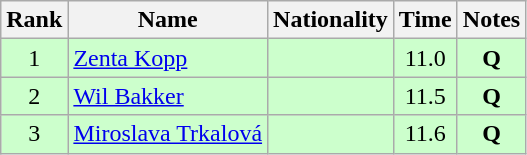<table class="wikitable sortable" style="text-align:center">
<tr>
<th>Rank</th>
<th>Name</th>
<th>Nationality</th>
<th>Time</th>
<th>Notes</th>
</tr>
<tr bgcolor=ccffcc>
<td>1</td>
<td align=left><a href='#'>Zenta Kopp</a></td>
<td align=left></td>
<td>11.0</td>
<td><strong>Q</strong></td>
</tr>
<tr bgcolor=ccffcc>
<td>2</td>
<td align=left><a href='#'>Wil Bakker</a></td>
<td align=left></td>
<td>11.5</td>
<td><strong>Q</strong></td>
</tr>
<tr bgcolor=ccffcc>
<td>3</td>
<td align=left><a href='#'>Miroslava Trkalová</a></td>
<td align=left></td>
<td>11.6</td>
<td><strong>Q</strong></td>
</tr>
</table>
